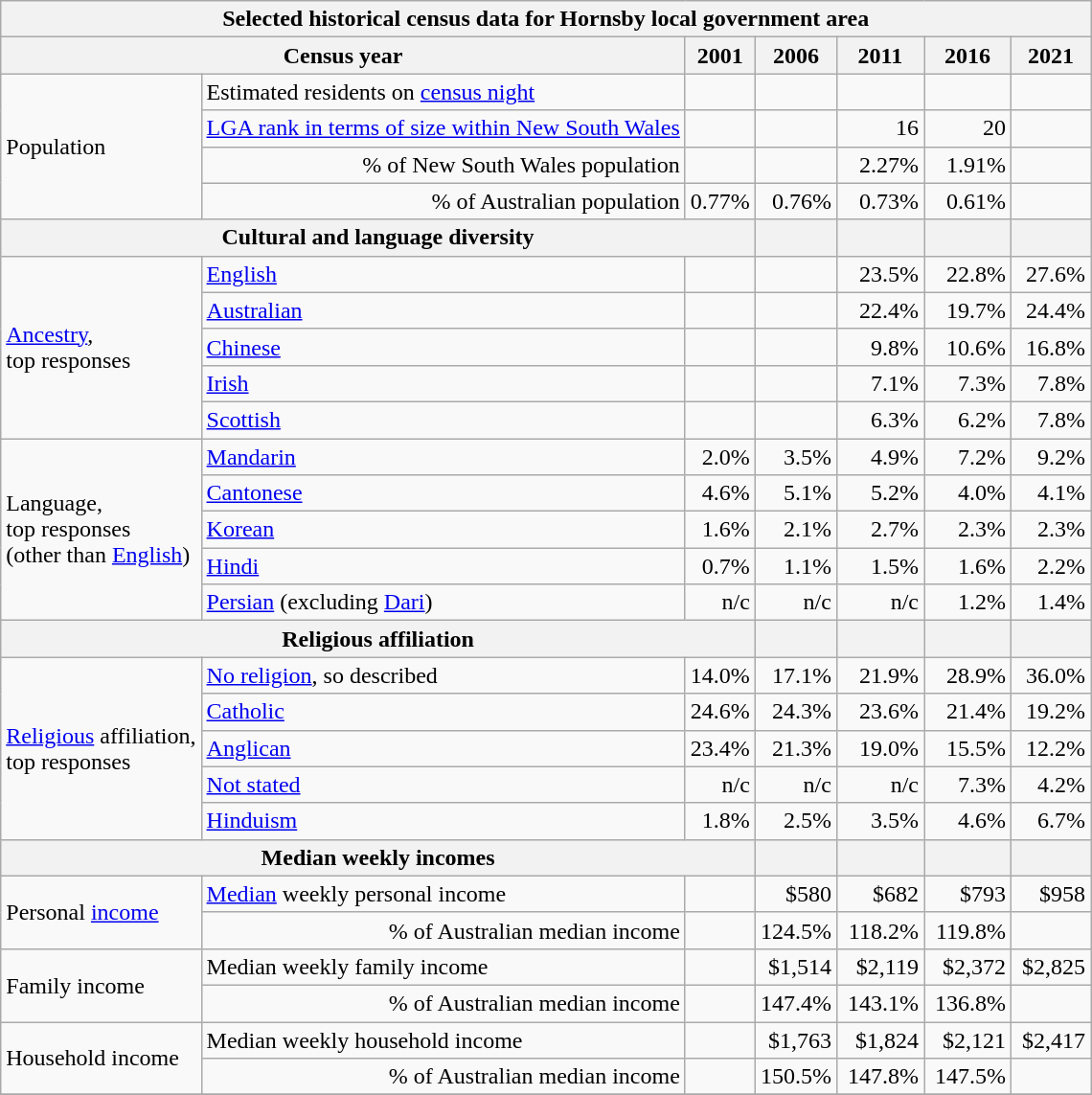<table class="wikitable">
<tr>
<th colspan=8>Selected historical census data for Hornsby local government area</th>
</tr>
<tr>
<th colspan=3>Census year</th>
<th>2001</th>
<th>2006</th>
<th>2011</th>
<th>2016</th>
<th>2021</th>
</tr>
<tr>
<td rowspan=4 colspan="2">Population</td>
<td>Estimated residents on <a href='#'>census night</a></td>
<td align="right"></td>
<td align="right"></td>
<td align="right"></td>
<td align="right"></td>
<td align="right"></td>
</tr>
<tr>
<td align="right"><a href='#'>LGA rank in terms of size within New South Wales</a></td>
<td align="right"></td>
<td align="right"></td>
<td align="right">16</td>
<td align="right"> 20</td>
<td></td>
</tr>
<tr>
<td align="right">% of New South Wales population</td>
<td align="right"></td>
<td align="right"></td>
<td align="right">2.27%</td>
<td align="right"> 1.91%</td>
<td align="right"></td>
</tr>
<tr>
<td align="right">% of Australian population</td>
<td align="right">0.77%</td>
<td align="right"> 0.76%</td>
<td align="right"> 0.73%</td>
<td align="right"> 0.61%</td>
<td></td>
</tr>
<tr>
<th colspan=4>Cultural and language diversity</th>
<th></th>
<th></th>
<th></th>
<th></th>
</tr>
<tr>
<td rowspan=5 colspan=2><a href='#'>Ancestry</a>,<br>top responses</td>
<td><a href='#'>English</a></td>
<td align="right"></td>
<td align="right"></td>
<td align="right">23.5%</td>
<td align="right"> 22.8%</td>
<td align="right"> 27.6%</td>
</tr>
<tr>
<td><a href='#'>Australian</a></td>
<td align="right"></td>
<td align="right"></td>
<td align="right">22.4%</td>
<td align="right"> 19.7%</td>
<td align="right"> 24.4%</td>
</tr>
<tr>
<td><a href='#'>Chinese</a></td>
<td align="right"></td>
<td align="right"></td>
<td align="right">9.8%</td>
<td align="right"> 10.6%</td>
<td align="right"> 16.8%</td>
</tr>
<tr>
<td><a href='#'>Irish</a></td>
<td align="right"></td>
<td align="right"></td>
<td align="right">7.1%</td>
<td align="right"> 7.3%</td>
<td align="right"> 7.8%</td>
</tr>
<tr>
<td><a href='#'>Scottish</a></td>
<td align="right"></td>
<td align="right"></td>
<td align="right">6.3%</td>
<td align="right"> 6.2%</td>
<td align="right"> 7.8%</td>
</tr>
<tr>
<td rowspan=5 colspan=2>Language,<br>top responses<br>(other than <a href='#'>English</a>)</td>
<td><a href='#'>Mandarin</a></td>
<td align="right">2.0%</td>
<td align="right"> 3.5%</td>
<td align="right"> 4.9%</td>
<td align="right"> 7.2%</td>
<td align="right"> 9.2%</td>
</tr>
<tr>
<td><a href='#'>Cantonese</a></td>
<td align="right">4.6%</td>
<td align="right"> 5.1%</td>
<td align="right"> 5.2%</td>
<td align="right"> 4.0%</td>
<td align="right"> 4.1%</td>
</tr>
<tr>
<td><a href='#'>Korean</a></td>
<td align="right">1.6%</td>
<td align="right"> 2.1%</td>
<td align="right"> 2.7%</td>
<td align="right"> 2.3%</td>
<td align="right"> 2.3%</td>
</tr>
<tr>
<td><a href='#'>Hindi</a></td>
<td align="right">0.7%</td>
<td align="right"> 1.1%</td>
<td align="right"> 1.5%</td>
<td align="right"> 1.6%</td>
<td align="right"> 2.2%</td>
</tr>
<tr>
<td><a href='#'>Persian</a> (excluding <a href='#'>Dari</a>)</td>
<td align="right">n/c</td>
<td align="right">n/c</td>
<td align="right">n/c</td>
<td align="right"> 1.2%</td>
<td align="right"> 1.4%</td>
</tr>
<tr>
<th colspan=4>Religious affiliation</th>
<th></th>
<th></th>
<th></th>
<th></th>
</tr>
<tr>
<td rowspan=5 colspan=2><a href='#'>Religious</a> affiliation,<br>top responses</td>
<td><a href='#'>No religion</a>, so described</td>
<td align="right">14.0%</td>
<td align="right"> 17.1%</td>
<td align="right"> 21.9%</td>
<td align="right"> 28.9%</td>
<td align="right"> 36.0%</td>
</tr>
<tr>
<td><a href='#'>Catholic</a></td>
<td align="right">24.6%</td>
<td align="right"> 24.3%</td>
<td align="right"> 23.6%</td>
<td align="right"> 21.4%</td>
<td align="right"> 19.2%</td>
</tr>
<tr>
<td><a href='#'>Anglican</a></td>
<td align="right">23.4%</td>
<td align="right"> 21.3%</td>
<td align="right"> 19.0%</td>
<td align="right"> 15.5%</td>
<td align="right"> 12.2%</td>
</tr>
<tr>
<td><a href='#'>Not stated</a></td>
<td align="right">n/c</td>
<td align="right">n/c</td>
<td align="right">n/c</td>
<td align="right"> 7.3%</td>
<td align="right"> 4.2%</td>
</tr>
<tr>
<td><a href='#'>Hinduism</a></td>
<td align="right">1.8%</td>
<td align="right"> 2.5%</td>
<td align="right"> 3.5%</td>
<td align="right"> 4.6%</td>
<td align="right"> 6.7%</td>
</tr>
<tr>
<th colspan=4>Median weekly incomes</th>
<th></th>
<th></th>
<th></th>
<th></th>
</tr>
<tr>
<td rowspan=2 colspan=2>Personal <a href='#'>income</a></td>
<td><a href='#'>Median</a> weekly personal income</td>
<td align="right"></td>
<td align="right">$580</td>
<td align="right"> $682</td>
<td align="right"> $793</td>
<td align="right"> $958</td>
</tr>
<tr>
<td align="right">% of Australian median income</td>
<td align="right"></td>
<td align="right">124.5%</td>
<td align="right"> 118.2%</td>
<td align="right">119.8%</td>
<td></td>
</tr>
<tr>
<td rowspan=2 colspan=2>Family income</td>
<td>Median weekly family income</td>
<td align="right"></td>
<td align="right">$1,514</td>
<td align="right"> $2,119</td>
<td align="right"> $2,372</td>
<td align="right"> $2,825</td>
</tr>
<tr>
<td align="right">% of Australian median income</td>
<td align="right"></td>
<td align="right">147.4%</td>
<td align="right"> 143.1%</td>
<td align="right"> 136.8%</td>
<td align="right"></td>
</tr>
<tr>
<td rowspan=2 colspan=2>Household income</td>
<td>Median weekly household income</td>
<td align="right"></td>
<td align="right">$1,763</td>
<td align="right"> $1,824</td>
<td align="right"> $2,121</td>
<td align="right"> $2,417</td>
</tr>
<tr>
<td align="right">% of Australian median income</td>
<td align="right"></td>
<td align="right">150.5%</td>
<td align="right"> 147.8%</td>
<td align="right"> 147.5%</td>
<td align="right"></td>
</tr>
<tr>
</tr>
</table>
